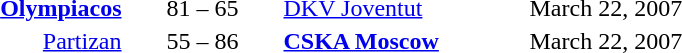<table style="text-align:center">
<tr>
<th width=160></th>
<th width=100></th>
<th width=160></th>
<th width=200></th>
</tr>
<tr>
<td align=right><strong><a href='#'>Olympiacos</a></strong> </td>
<td>81 – 65</td>
<td align=left> <a href='#'>DKV Joventut</a></td>
<td align=left>March 22, 2007</td>
</tr>
<tr>
<td align=right><a href='#'>Partizan</a> </td>
<td>55 – 86</td>
<td align=left> <strong><a href='#'>CSKA Moscow</a></strong></td>
<td align=left>March 22, 2007</td>
</tr>
</table>
